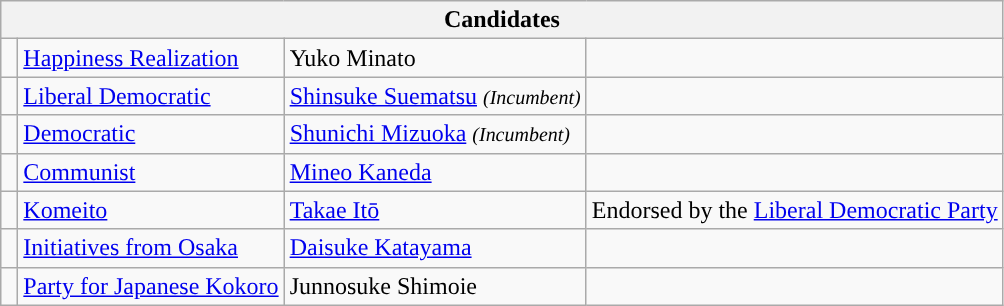<table class="wikitable">
<tr>
<th colspan=4>Candidates</th>
</tr>
<tr>
<td style="background:"> </td>
<td><a href='#'>Happiness Realization</a></td>
<td>Yuko Minato</td>
<td></td>
</tr>
<tr>
<td style="background:"> </td>
<td><a href='#'>Liberal Democratic</a></td>
<td><a href='#'>Shinsuke Suematsu</a> <small><em>(Incumbent)</em></small></td>
<td></td>
</tr>
<tr>
<td style="background:"> </td>
<td><a href='#'>Democratic</a></td>
<td><a href='#'>Shunichi Mizuoka</a> <small><em>(Incumbent)</em></small></td>
<td></td>
</tr>
<tr>
<td style="background:"> </td>
<td><a href='#'>Communist</a></td>
<td><a href='#'>Mineo Kaneda</a></td>
<td></td>
</tr>
<tr>
<td style="background:"> </td>
<td><a href='#'>Komeito</a></td>
<td><a href='#'>Takae Itō</a></td>
<td>Endorsed by the <a href='#'>Liberal Democratic Party</a></td>
</tr>
<tr>
<td style="background:"> </td>
<td><a href='#'>Initiatives from Osaka</a></td>
<td><a href='#'>Daisuke Katayama</a></td>
<td></td>
</tr>
<tr>
<td style="background:"> </td>
<td><a href='#'>Party for Japanese Kokoro</a></td>
<td>Junnosuke Shimoie</td>
<td></td>
</tr>
</table>
